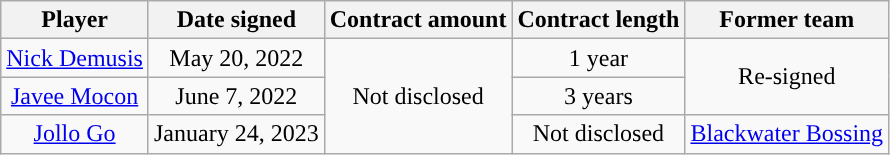<table class="wikitable sortable sortable">
<tr>
<th>Player</th>
<th>Date signed</th>
<th>Contract amount</th>
<th>Contract length</th>
<th>Former team</th>
</tr>
<tr>
<td align=center><a href='#'>Nick Demusis</a></td>
<td align=center>May 20, 2022</td>
<td align=center rowspan=3>Not disclosed</td>
<td align=center>1 year</td>
<td align=center rowspan=2>Re-signed</td>
</tr>
<tr>
<td align=center><a href='#'>Javee Mocon</a></td>
<td align=center>June 7, 2022</td>
<td align=center>3 years</td>
</tr>
<tr>
<td align=center><a href='#'>Jollo Go</a></td>
<td align=center>January 24, 2023</td>
<td align=center>Not disclosed</td>
<td align=center><a href='#'>Blackwater Bossing</a></td>
</tr>
</table>
